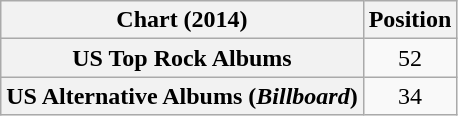<table class="wikitable sortable plainrowheaders">
<tr>
<th scope="col">Chart (2014)</th>
<th scope="col">Position</th>
</tr>
<tr>
<th scope="row">US Top Rock Albums</th>
<td style="text-align:center;">52</td>
</tr>
<tr>
<th scope="row">US Alternative Albums (<em>Billboard</em>)</th>
<td style="text-align:center;">34</td>
</tr>
</table>
